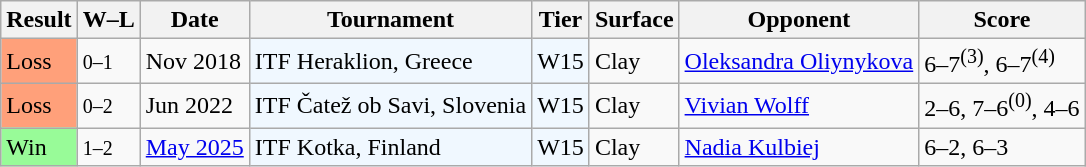<table class="sortable wikitable">
<tr>
<th>Result</th>
<th class="unsortable">W–L</th>
<th>Date</th>
<th>Tournament</th>
<th>Tier</th>
<th>Surface</th>
<th>Opponent</th>
<th class="unsortable">Score</th>
</tr>
<tr>
<td style="background:#ffa07a">Loss</td>
<td><small>0–1</small></td>
<td>Nov 2018</td>
<td style="background:#f0f8ff;">ITF Heraklion, Greece</td>
<td style="background:#f0f8ff;">W15</td>
<td>Clay</td>
<td> <a href='#'>Oleksandra Oliynykova</a></td>
<td>6–7<sup>(3)</sup>, 6–7<sup>(4)</sup></td>
</tr>
<tr>
<td style="background:#ffa07a">Loss</td>
<td><small>0–2</small></td>
<td>Jun 2022</td>
<td style="background:#f0f8ff;">ITF Čatež ob Savi, Slovenia</td>
<td style="background:#f0f8ff;">W15</td>
<td>Clay</td>
<td> <a href='#'>Vivian Wolff</a></td>
<td>2–6, 7–6<sup>(0)</sup>, 4–6</td>
</tr>
<tr>
<td style="background:#98FB98;">Win</td>
<td><small>1–2</small></td>
<td><a href='#'>May 2025</a></td>
<td style="background:#f0f8ff;">ITF Kotka, Finland</td>
<td style="background:#f0f8ff;">W15</td>
<td>Clay</td>
<td> <a href='#'>Nadia Kulbiej</a></td>
<td>6–2, 6–3</td>
</tr>
</table>
